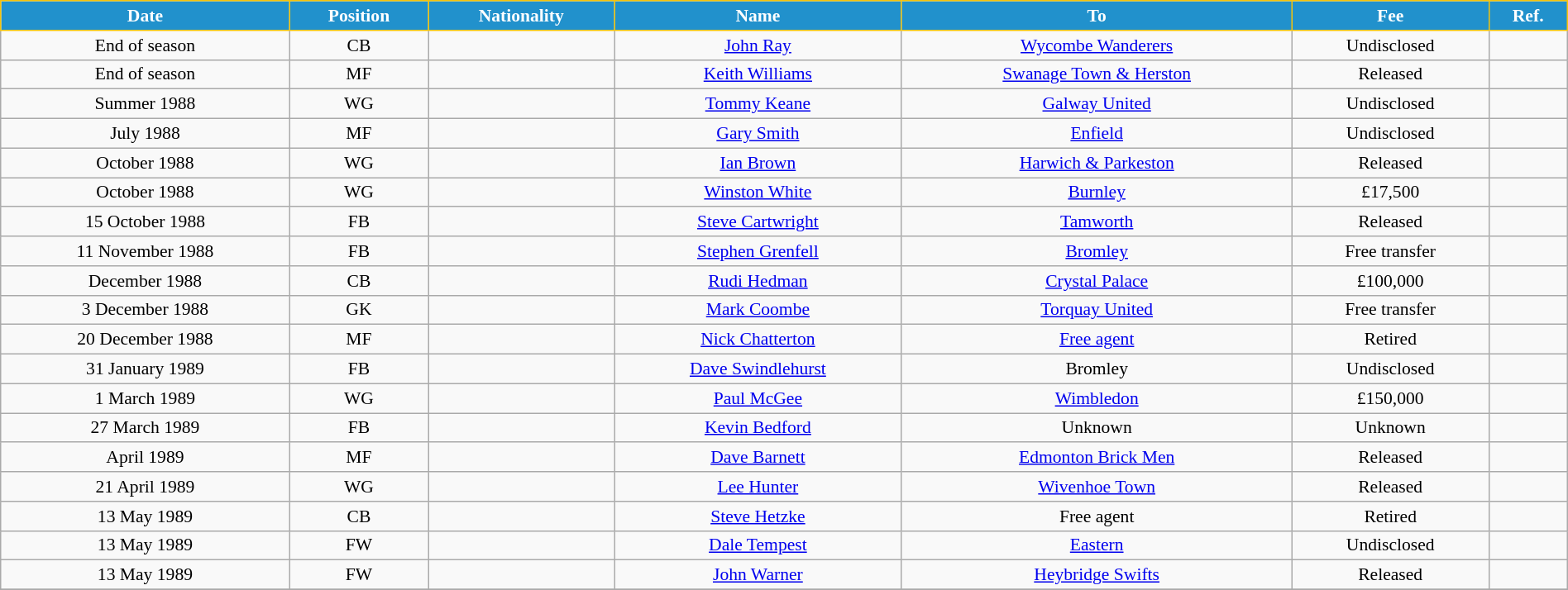<table class="wikitable" style="text-align:center; font-size:90%; width:100%;">
<tr>
<th style="background:#2191CC; color:white; border:1px solid #F7C408; text-align:center;">Date</th>
<th style="background:#2191CC; color:white; border:1px solid #F7C408; text-align:center;">Position</th>
<th style="background:#2191CC; color:white; border:1px solid #F7C408; text-align:center;">Nationality</th>
<th style="background:#2191CC; color:white; border:1px solid #F7C408; text-align:center;">Name</th>
<th style="background:#2191CC; color:white; border:1px solid #F7C408; text-align:center;">To</th>
<th style="background:#2191CC; color:white; border:1px solid #F7C408; text-align:center;">Fee</th>
<th style="background:#2191CC; color:white; border:1px solid #F7C408; text-align:center;">Ref.</th>
</tr>
<tr>
<td>End of season</td>
<td>CB</td>
<td></td>
<td><a href='#'>John Ray</a></td>
<td> <a href='#'>Wycombe Wanderers</a></td>
<td>Undisclosed</td>
<td></td>
</tr>
<tr>
<td>End of season</td>
<td>MF</td>
<td></td>
<td><a href='#'>Keith Williams</a></td>
<td> <a href='#'>Swanage Town & Herston</a></td>
<td>Released</td>
<td></td>
</tr>
<tr>
<td>Summer 1988</td>
<td>WG</td>
<td></td>
<td><a href='#'>Tommy Keane</a></td>
<td> <a href='#'>Galway United</a></td>
<td>Undisclosed</td>
<td></td>
</tr>
<tr>
<td>July 1988</td>
<td>MF</td>
<td></td>
<td><a href='#'>Gary Smith</a></td>
<td> <a href='#'>Enfield</a></td>
<td>Undisclosed</td>
<td></td>
</tr>
<tr>
<td>October 1988</td>
<td>WG</td>
<td></td>
<td><a href='#'>Ian Brown</a></td>
<td> <a href='#'>Harwich & Parkeston</a></td>
<td>Released</td>
<td></td>
</tr>
<tr>
<td>October 1988</td>
<td>WG</td>
<td></td>
<td><a href='#'>Winston White</a></td>
<td> <a href='#'>Burnley</a></td>
<td>£17,500</td>
<td></td>
</tr>
<tr>
<td>15 October 1988</td>
<td>FB</td>
<td></td>
<td><a href='#'>Steve Cartwright</a></td>
<td> <a href='#'>Tamworth</a></td>
<td>Released</td>
<td></td>
</tr>
<tr>
<td>11 November 1988</td>
<td>FB</td>
<td></td>
<td><a href='#'>Stephen Grenfell</a></td>
<td> <a href='#'>Bromley</a></td>
<td>Free transfer</td>
<td></td>
</tr>
<tr>
<td>December 1988</td>
<td>CB</td>
<td></td>
<td><a href='#'>Rudi Hedman</a></td>
<td> <a href='#'>Crystal Palace</a></td>
<td>£100,000</td>
<td></td>
</tr>
<tr>
<td>3 December 1988</td>
<td>GK</td>
<td></td>
<td><a href='#'>Mark Coombe</a></td>
<td> <a href='#'>Torquay United</a></td>
<td>Free transfer</td>
<td></td>
</tr>
<tr>
<td>20 December 1988</td>
<td>MF</td>
<td></td>
<td><a href='#'>Nick Chatterton</a></td>
<td><a href='#'>Free agent</a></td>
<td>Retired</td>
<td></td>
</tr>
<tr>
<td>31 January 1989</td>
<td>FB</td>
<td></td>
<td><a href='#'>Dave Swindlehurst</a></td>
<td> Bromley</td>
<td>Undisclosed</td>
<td></td>
</tr>
<tr>
<td>1 March 1989</td>
<td>WG</td>
<td></td>
<td><a href='#'>Paul McGee</a></td>
<td> <a href='#'>Wimbledon</a></td>
<td>£150,000</td>
<td></td>
</tr>
<tr>
<td>27 March 1989</td>
<td>FB</td>
<td></td>
<td><a href='#'>Kevin Bedford</a></td>
<td>Unknown</td>
<td>Unknown</td>
<td></td>
</tr>
<tr>
<td>April 1989</td>
<td>MF</td>
<td></td>
<td><a href='#'>Dave Barnett</a></td>
<td> <a href='#'>Edmonton Brick Men</a></td>
<td>Released</td>
<td></td>
</tr>
<tr>
<td>21 April 1989</td>
<td>WG</td>
<td></td>
<td><a href='#'>Lee Hunter</a></td>
<td> <a href='#'>Wivenhoe Town</a></td>
<td>Released</td>
<td></td>
</tr>
<tr>
<td>13 May 1989</td>
<td>CB</td>
<td></td>
<td><a href='#'>Steve Hetzke</a></td>
<td>Free agent</td>
<td>Retired</td>
<td></td>
</tr>
<tr>
<td>13 May 1989</td>
<td>FW</td>
<td></td>
<td><a href='#'>Dale Tempest</a></td>
<td> <a href='#'>Eastern</a></td>
<td>Undisclosed</td>
<td></td>
</tr>
<tr>
<td>13 May 1989</td>
<td>FW</td>
<td></td>
<td><a href='#'>John Warner</a></td>
<td> <a href='#'>Heybridge Swifts</a></td>
<td>Released</td>
<td></td>
</tr>
<tr>
</tr>
</table>
